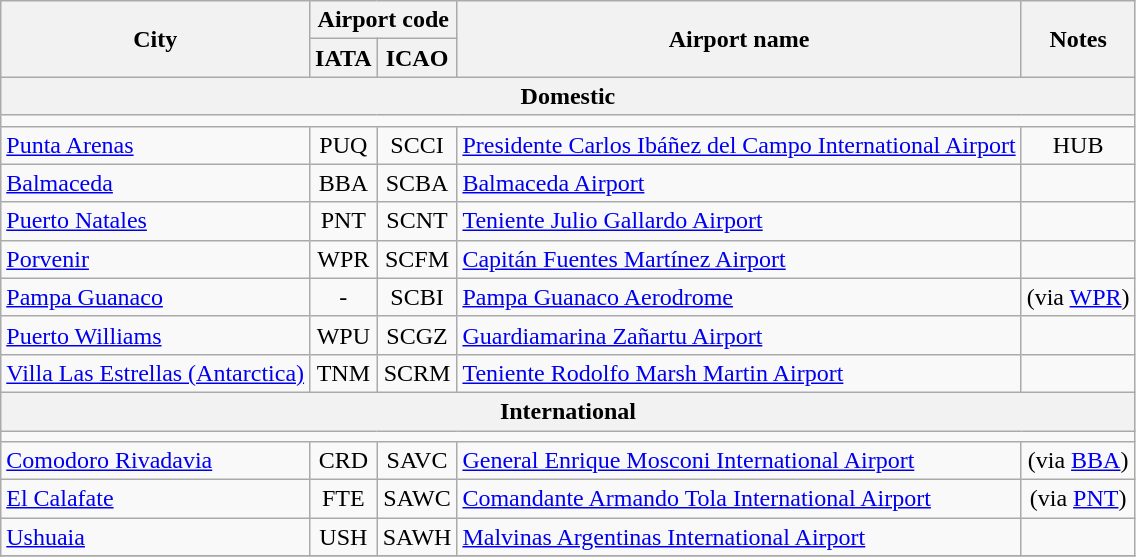<table class="wikitable" align=center>
<tr>
<th rowspan="2">City</th>
<th colspan="2">Airport code</th>
<th rowspan="2">Airport name</th>
<th rowspan="2">Notes</th>
</tr>
<tr>
<th>IATA</th>
<th>ICAO</th>
</tr>
<tr>
<th colspan="5">Domestic</th>
</tr>
<tr>
<td colspan="5"></td>
</tr>
<tr>
<td><a href='#'>Punta Arenas</a></td>
<td align=center>PUQ</td>
<td align=center>SCCI</td>
<td><a href='#'>Presidente Carlos Ibáñez del Campo International Airport</a></td>
<td align=center>HUB</td>
</tr>
<tr>
<td><a href='#'>Balmaceda</a></td>
<td align=center>BBA</td>
<td align=center>SCBA</td>
<td><a href='#'>Balmaceda Airport</a></td>
<td align=center></td>
</tr>
<tr>
<td><a href='#'>Puerto Natales</a></td>
<td align=center>PNT</td>
<td align=center>SCNT</td>
<td><a href='#'>Teniente Julio Gallardo Airport</a></td>
<td align=center></td>
</tr>
<tr>
<td><a href='#'>Porvenir</a></td>
<td align=center>WPR</td>
<td align=center>SCFM</td>
<td><a href='#'>Capitán Fuentes Martínez Airport</a></td>
<td align=center></td>
</tr>
<tr>
<td><a href='#'>Pampa Guanaco</a></td>
<td align=center>-</td>
<td align=center>SCBI</td>
<td><a href='#'>Pampa Guanaco Aerodrome</a></td>
<td align=center>(via <a href='#'>WPR</a>)</td>
</tr>
<tr>
<td><a href='#'>Puerto Williams</a></td>
<td align=center>WPU</td>
<td align=center>SCGZ</td>
<td><a href='#'>Guardiamarina Zañartu Airport</a></td>
<td align=center></td>
</tr>
<tr>
<td><a href='#'> Villa Las Estrellas (Antarctica)</a></td>
<td align=center>TNM</td>
<td align=center>SCRM</td>
<td><a href='#'>Teniente Rodolfo Marsh Martin Airport</a></td>
<td align=center></td>
</tr>
<tr>
<th colspan="5">International</th>
</tr>
<tr>
<td colspan="5"></td>
</tr>
<tr>
<td><a href='#'>Comodoro Rivadavia</a></td>
<td align=center>CRD</td>
<td align=center>SAVC</td>
<td><a href='#'>General Enrique Mosconi International Airport</a></td>
<td align=center>(via <a href='#'>BBA</a>)</td>
</tr>
<tr>
<td><a href='#'>El Calafate</a></td>
<td align=center>FTE</td>
<td align=center>SAWC</td>
<td><a href='#'>Comandante Armando Tola International Airport</a></td>
<td align=center>(via <a href='#'>PNT</a>)</td>
</tr>
<tr>
<td><a href='#'>Ushuaia</a></td>
<td align=center>USH</td>
<td align=center>SAWH</td>
<td><a href='#'>Malvinas Argentinas International Airport</a></td>
<td align=center></td>
</tr>
<tr>
</tr>
</table>
